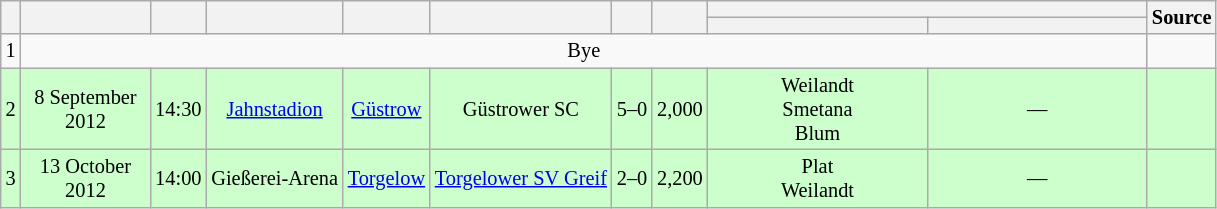<table class="wikitable" Style="text-align: center;font-size:85%">
<tr>
<th rowspan="2"></th>
<th rowspan="2" style="width:80px"></th>
<th rowspan="2"></th>
<th rowspan="2"></th>
<th rowspan="2"></th>
<th rowspan="2"></th>
<th rowspan="2"></th>
<th rowspan="2"></th>
<th colspan="2"></th>
<th rowspan="2">Source</th>
</tr>
<tr>
<th style="width:140px"></th>
<th style="width:140px"></th>
</tr>
<tr>
<td>1</td>
<td colspan="9">Bye</td>
<td></td>
</tr>
<tr style="background:#cfc">
<td>2</td>
<td>8 September 2012</td>
<td>14:30</td>
<td><a href='#'>Jahnstadion</a></td>
<td><a href='#'>Güstrow</a></td>
<td>Güstrower SC</td>
<td>5–0</td>
<td>2,000</td>
<td>Weilandt  <br> Smetana  <br> Blum </td>
<td>—</td>
<td></td>
</tr>
<tr style="background:#cfc">
<td>3</td>
<td>13 October 2012</td>
<td>14:00</td>
<td>Gießerei-Arena</td>
<td><a href='#'>Torgelow</a></td>
<td><a href='#'>Torgelower SV Greif</a></td>
<td>2–0</td>
<td>2,200</td>
<td>Plat  <br> Weilandt </td>
<td>—</td>
<td></td>
</tr>
</table>
